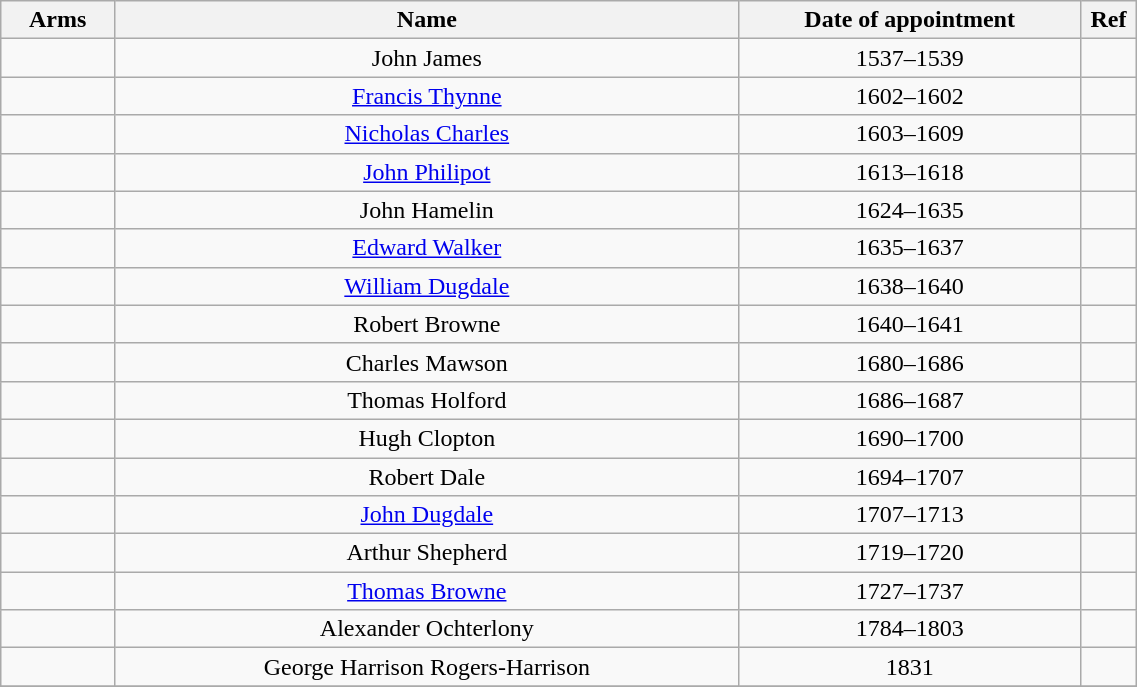<table class="wikitable" style="text-align:center; width:60%">
<tr>
<th>Arms</th>
<th style="width:55%">Name</th>
<th style="width:30%">Date of appointment</th>
<th style="width:5%">Ref</th>
</tr>
<tr>
<td></td>
<td>John James</td>
<td>1537–1539</td>
<td></td>
</tr>
<tr>
<td></td>
<td><a href='#'>Francis Thynne</a></td>
<td>1602–1602</td>
<td></td>
</tr>
<tr>
<td></td>
<td><a href='#'>Nicholas Charles</a></td>
<td>1603–1609</td>
<td></td>
</tr>
<tr>
<td></td>
<td><a href='#'>John Philipot</a></td>
<td>1613–1618</td>
<td></td>
</tr>
<tr>
<td></td>
<td>John Hamelin</td>
<td>1624–1635</td>
<td></td>
</tr>
<tr>
<td></td>
<td><a href='#'>Edward Walker</a></td>
<td>1635–1637</td>
<td></td>
</tr>
<tr>
<td></td>
<td><a href='#'>William Dugdale</a></td>
<td>1638–1640</td>
<td></td>
</tr>
<tr>
<td></td>
<td>Robert Browne</td>
<td>1640–1641</td>
<td></td>
</tr>
<tr>
<td></td>
<td>Charles Mawson</td>
<td>1680–1686</td>
<td></td>
</tr>
<tr>
<td></td>
<td>Thomas Holford</td>
<td>1686–1687</td>
<td></td>
</tr>
<tr>
<td></td>
<td>Hugh Clopton</td>
<td>1690–1700</td>
<td></td>
</tr>
<tr>
<td></td>
<td>Robert Dale</td>
<td>1694–1707</td>
<td></td>
</tr>
<tr>
<td></td>
<td><a href='#'>John Dugdale</a></td>
<td>1707–1713</td>
<td></td>
</tr>
<tr>
<td></td>
<td>Arthur Shepherd</td>
<td>1719–1720</td>
<td></td>
</tr>
<tr>
<td></td>
<td><a href='#'>Thomas Browne</a></td>
<td>1727–1737</td>
<td></td>
</tr>
<tr>
<td></td>
<td>Alexander Ochterlony</td>
<td>1784–1803</td>
<td></td>
</tr>
<tr>
<td></td>
<td>George Harrison Rogers-Harrison</td>
<td>1831</td>
<td></td>
</tr>
<tr>
</tr>
</table>
